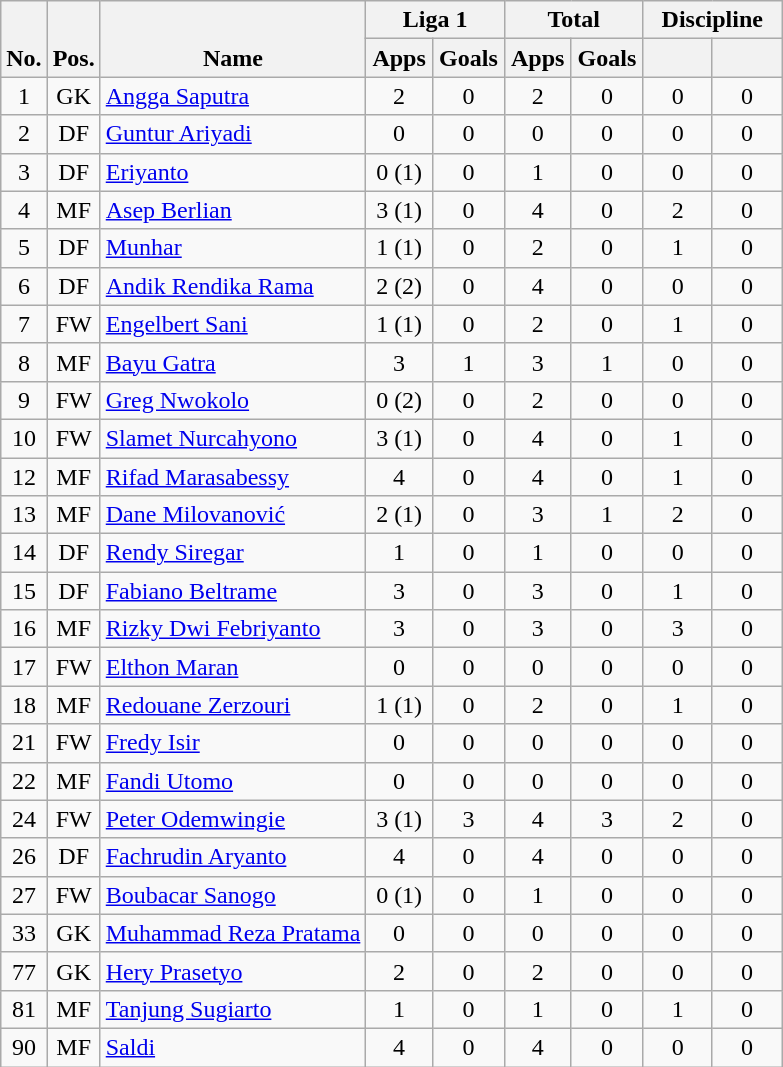<table class="wikitable" style="text-align:center">
<tr>
<th rowspan="2" style="vertical-align:bottom;">No.</th>
<th rowspan="2" style="vertical-align:bottom;">Pos.</th>
<th rowspan="2" style="vertical-align:bottom;">Name</th>
<th colspan="2" style="width:85px;">Liga 1</th>
<th colspan="2" style="width:85px;">Total</th>
<th colspan="2" style="width:85px;">Discipline</th>
</tr>
<tr>
<th>Apps</th>
<th>Goals</th>
<th>Apps</th>
<th>Goals</th>
<th></th>
<th></th>
</tr>
<tr>
<td>1</td>
<td>GK</td>
<td align=left> <a href='#'>Angga Saputra</a></td>
<td>2</td>
<td>0</td>
<td>2</td>
<td>0</td>
<td>0</td>
<td>0</td>
</tr>
<tr>
<td>2</td>
<td>DF</td>
<td align=left> <a href='#'>Guntur Ariyadi</a></td>
<td>0</td>
<td>0</td>
<td>0</td>
<td>0</td>
<td>0</td>
<td>0</td>
</tr>
<tr>
<td>3</td>
<td>DF</td>
<td align=left> <a href='#'>Eriyanto</a></td>
<td>0 (1)</td>
<td>0</td>
<td>1</td>
<td>0</td>
<td>0</td>
<td>0</td>
</tr>
<tr>
<td>4</td>
<td>MF</td>
<td align=left> <a href='#'>Asep Berlian</a></td>
<td>3 (1)</td>
<td>0</td>
<td>4</td>
<td>0</td>
<td>2</td>
<td>0</td>
</tr>
<tr>
<td>5</td>
<td>DF</td>
<td align=left> <a href='#'>Munhar</a></td>
<td>1 (1)</td>
<td>0</td>
<td>2</td>
<td>0</td>
<td>1</td>
<td>0</td>
</tr>
<tr>
<td>6</td>
<td>DF</td>
<td align=left> <a href='#'>Andik Rendika Rama</a></td>
<td>2 (2)</td>
<td>0</td>
<td>4</td>
<td>0</td>
<td>0</td>
<td>0</td>
</tr>
<tr>
<td>7</td>
<td>FW</td>
<td align=left> <a href='#'>Engelbert Sani</a></td>
<td>1 (1)</td>
<td>0</td>
<td>2</td>
<td>0</td>
<td>1</td>
<td>0</td>
</tr>
<tr>
<td>8</td>
<td>MF</td>
<td align=left> <a href='#'>Bayu Gatra</a></td>
<td>3</td>
<td>1</td>
<td>3</td>
<td>1</td>
<td>0</td>
<td>0</td>
</tr>
<tr>
<td>9</td>
<td>FW</td>
<td align=left> <a href='#'>Greg Nwokolo</a></td>
<td>0 (2)</td>
<td>0</td>
<td>2</td>
<td>0</td>
<td>0</td>
<td>0</td>
</tr>
<tr>
<td>10</td>
<td>FW</td>
<td align=left> <a href='#'>Slamet Nurcahyono</a></td>
<td>3 (1)</td>
<td>0</td>
<td>4</td>
<td>0</td>
<td>1</td>
<td>0</td>
</tr>
<tr>
<td>12</td>
<td>MF</td>
<td align=left> <a href='#'>Rifad Marasabessy</a></td>
<td>4</td>
<td>0</td>
<td>4</td>
<td>0</td>
<td>1</td>
<td>0</td>
</tr>
<tr>
<td>13</td>
<td>MF</td>
<td align=left> <a href='#'>Dane Milovanović</a></td>
<td>2 (1)</td>
<td>0</td>
<td>3</td>
<td>1</td>
<td>2</td>
<td>0</td>
</tr>
<tr>
<td>14</td>
<td>DF</td>
<td align=left> <a href='#'>Rendy Siregar</a></td>
<td>1</td>
<td>0</td>
<td>1</td>
<td>0</td>
<td>0</td>
<td>0</td>
</tr>
<tr>
<td>15</td>
<td>DF</td>
<td align=left> <a href='#'>Fabiano Beltrame</a></td>
<td>3</td>
<td>0</td>
<td>3</td>
<td>0</td>
<td>1</td>
<td>0</td>
</tr>
<tr>
<td>16</td>
<td>MF</td>
<td align=left> <a href='#'>Rizky Dwi Febriyanto</a></td>
<td>3</td>
<td>0</td>
<td>3</td>
<td>0</td>
<td>3</td>
<td>0</td>
</tr>
<tr>
<td>17</td>
<td>FW</td>
<td align=left> <a href='#'>Elthon Maran</a></td>
<td>0</td>
<td>0</td>
<td>0</td>
<td>0</td>
<td>0</td>
<td>0</td>
</tr>
<tr>
<td>18</td>
<td>MF</td>
<td align=left> <a href='#'>Redouane Zerzouri</a></td>
<td>1 (1)</td>
<td>0</td>
<td>2</td>
<td>0</td>
<td>1</td>
<td>0</td>
</tr>
<tr>
<td>21</td>
<td>FW</td>
<td align=left> <a href='#'>Fredy Isir</a></td>
<td>0</td>
<td>0</td>
<td>0</td>
<td>0</td>
<td>0</td>
<td>0</td>
</tr>
<tr>
<td>22</td>
<td>MF</td>
<td align=left> <a href='#'>Fandi Utomo</a></td>
<td>0</td>
<td>0</td>
<td>0</td>
<td>0</td>
<td>0</td>
<td>0</td>
</tr>
<tr>
<td>24</td>
<td>FW</td>
<td align=left> <a href='#'>Peter Odemwingie</a></td>
<td>3 (1)</td>
<td>3</td>
<td>4</td>
<td>3</td>
<td>2</td>
<td>0</td>
</tr>
<tr>
<td>26</td>
<td>DF</td>
<td align=left> <a href='#'>Fachrudin Aryanto</a></td>
<td>4</td>
<td>0</td>
<td>4</td>
<td>0</td>
<td>0</td>
<td>0</td>
</tr>
<tr>
<td>27</td>
<td>FW</td>
<td align=left> <a href='#'>Boubacar Sanogo</a></td>
<td>0 (1)</td>
<td>0</td>
<td>1</td>
<td>0</td>
<td>0</td>
<td>0</td>
</tr>
<tr>
<td>33</td>
<td>GK</td>
<td align=left> <a href='#'>Muhammad Reza Pratama</a></td>
<td>0</td>
<td>0</td>
<td>0</td>
<td>0</td>
<td>0</td>
<td>0</td>
</tr>
<tr>
<td>77</td>
<td>GK</td>
<td align=left> <a href='#'>Hery Prasetyo</a></td>
<td>2</td>
<td>0</td>
<td>2</td>
<td>0</td>
<td>0</td>
<td>0</td>
</tr>
<tr>
<td>81</td>
<td>MF</td>
<td align=left> <a href='#'>Tanjung Sugiarto</a></td>
<td>1</td>
<td>0</td>
<td>1</td>
<td>0</td>
<td>1</td>
<td>0</td>
</tr>
<tr>
<td>90</td>
<td>MF</td>
<td align=left> <a href='#'>Saldi</a></td>
<td>4</td>
<td>0</td>
<td>4</td>
<td>0</td>
<td>0</td>
<td>0</td>
</tr>
</table>
